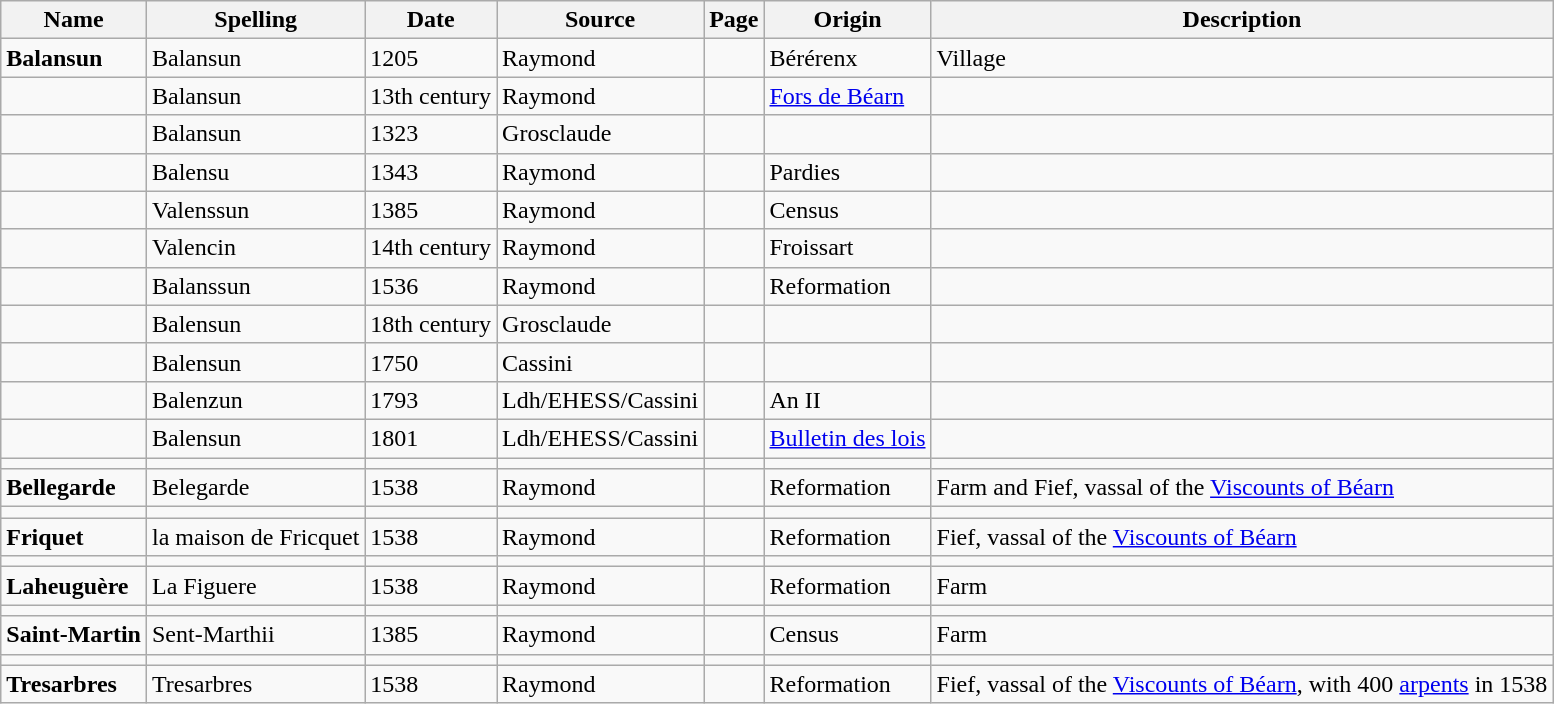<table class="wikitable">
<tr>
<th>Name</th>
<th>Spelling</th>
<th>Date</th>
<th>Source</th>
<th>Page</th>
<th>Origin</th>
<th>Description</th>
</tr>
<tr>
<td><strong>Balansun</strong></td>
<td>Balansun</td>
<td>1205</td>
<td>Raymond</td>
<td></td>
<td>Bérérenx</td>
<td>Village</td>
</tr>
<tr>
<td></td>
<td>Balansun</td>
<td>13th century</td>
<td>Raymond</td>
<td></td>
<td><a href='#'>Fors de Béarn</a></td>
<td></td>
</tr>
<tr>
<td></td>
<td>Balansun</td>
<td>1323</td>
<td>Grosclaude</td>
<td></td>
<td></td>
<td></td>
</tr>
<tr>
<td></td>
<td>Balensu</td>
<td>1343</td>
<td>Raymond</td>
<td></td>
<td>Pardies</td>
<td></td>
</tr>
<tr>
<td></td>
<td>Valenssun</td>
<td>1385</td>
<td>Raymond</td>
<td></td>
<td>Census</td>
<td></td>
</tr>
<tr>
<td></td>
<td>Valencin</td>
<td>14th century</td>
<td>Raymond</td>
<td></td>
<td>Froissart</td>
<td></td>
</tr>
<tr>
<td></td>
<td>Balanssun</td>
<td>1536</td>
<td>Raymond</td>
<td></td>
<td>Reformation</td>
<td></td>
</tr>
<tr>
<td></td>
<td>Balensun</td>
<td>18th century</td>
<td>Grosclaude</td>
<td></td>
<td></td>
<td></td>
</tr>
<tr>
<td></td>
<td>Balensun</td>
<td>1750</td>
<td>Cassini</td>
<td></td>
<td></td>
<td></td>
</tr>
<tr>
<td></td>
<td>Balenzun</td>
<td>1793</td>
<td>Ldh/EHESS/Cassini</td>
<td></td>
<td>An II</td>
<td></td>
</tr>
<tr>
<td></td>
<td>Balensun</td>
<td>1801</td>
<td>Ldh/EHESS/Cassini</td>
<td></td>
<td><a href='#'>Bulletin des lois</a></td>
<td></td>
</tr>
<tr>
<td></td>
<td></td>
<td></td>
<td></td>
<td></td>
<td></td>
<td></td>
</tr>
<tr>
<td><strong>Bellegarde</strong></td>
<td>Belegarde</td>
<td>1538</td>
<td>Raymond</td>
<td></td>
<td>Reformation</td>
<td>Farm and Fief, vassal of the <a href='#'>Viscounts of Béarn</a></td>
</tr>
<tr>
<td></td>
<td></td>
<td></td>
<td></td>
<td></td>
<td></td>
<td></td>
</tr>
<tr>
<td><strong>Friquet</strong></td>
<td>la maison de Fricquet</td>
<td>1538</td>
<td>Raymond</td>
<td></td>
<td>Reformation</td>
<td>Fief, vassal of the <a href='#'>Viscounts of Béarn</a></td>
</tr>
<tr>
<td></td>
<td></td>
<td></td>
<td></td>
<td></td>
<td></td>
<td></td>
</tr>
<tr>
<td><strong>Laheuguère</strong></td>
<td>La Figuere</td>
<td>1538</td>
<td>Raymond</td>
<td></td>
<td>Reformation</td>
<td>Farm</td>
</tr>
<tr>
<td></td>
<td></td>
<td></td>
<td></td>
<td></td>
<td></td>
<td></td>
</tr>
<tr>
<td><strong>Saint-Martin</strong></td>
<td>Sent-Marthii</td>
<td>1385</td>
<td>Raymond</td>
<td></td>
<td>Census</td>
<td>Farm</td>
</tr>
<tr>
<td></td>
<td></td>
<td></td>
<td></td>
<td></td>
<td></td>
<td></td>
</tr>
<tr>
<td><strong>Tresarbres</strong></td>
<td>Tresarbres</td>
<td>1538</td>
<td>Raymond</td>
<td></td>
<td>Reformation</td>
<td>Fief, vassal of the <a href='#'>Viscounts of Béarn</a>, with 400 <a href='#'>arpents</a> in 1538</td>
</tr>
</table>
